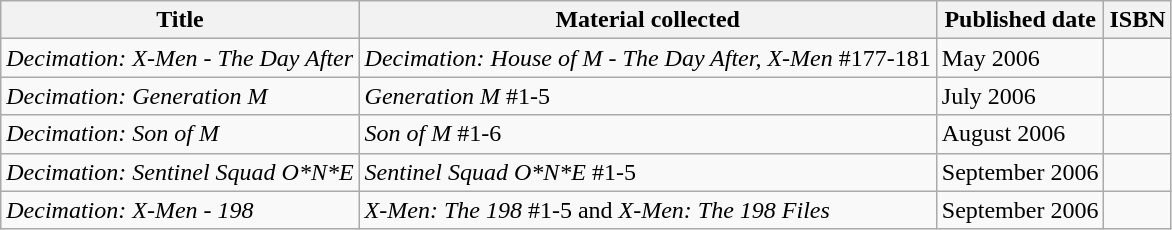<table class="wikitable">
<tr>
<th>Title</th>
<th>Material collected</th>
<th>Published date</th>
<th>ISBN</th>
</tr>
<tr>
<td><em>Decimation: X-Men - The Day After</em></td>
<td><em>Decimation: House of M - The Day After,</em> <em>X-Men</em> #177-181</td>
<td>May 2006</td>
<td></td>
</tr>
<tr>
<td><em>Decimation: Generation M</em></td>
<td><em>Generation M</em> #1-5</td>
<td>July 2006</td>
<td></td>
</tr>
<tr>
<td><em>Decimation: Son of M</em></td>
<td><em>Son of M</em> #1-6</td>
<td>August 2006</td>
<td></td>
</tr>
<tr>
<td><em>Decimation: Sentinel Squad O*N*E</em></td>
<td><em>Sentinel Squad O*N*E</em> #1-5</td>
<td>September 2006</td>
<td></td>
</tr>
<tr>
<td><em>Decimation: X-Men - 198</em></td>
<td><em>X-Men: The 198</em> #1-5 and <em>X-Men: The 198 Files</em></td>
<td>September 2006</td>
<td></td>
</tr>
</table>
